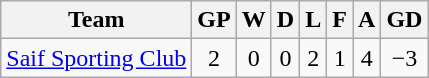<table class="wikitable" style="text-align:center;">
<tr>
<th>Team</th>
<th>GP</th>
<th>W</th>
<th>D</th>
<th>L</th>
<th>F</th>
<th>A</th>
<th>GD</th>
</tr>
<tr style="">
<td><a href='#'>Saif Sporting Club</a></td>
<td>2</td>
<td>0</td>
<td>0</td>
<td>2</td>
<td>1</td>
<td>4</td>
<td>−3</td>
</tr>
</table>
